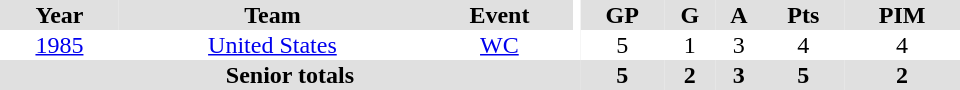<table border="0" cellpadding="1" cellspacing="0" ID="Table3" style="text-align:center; width:40em">
<tr bgcolor="#e0e0e0">
<th>Year</th>
<th>Team</th>
<th>Event</th>
<th rowspan="102" bgcolor="#ffffff"></th>
<th>GP</th>
<th>G</th>
<th>A</th>
<th>Pts</th>
<th>PIM</th>
</tr>
<tr>
<td><a href='#'>1985</a></td>
<td><a href='#'>United States</a></td>
<td><a href='#'>WC</a></td>
<td>5</td>
<td>1</td>
<td>3</td>
<td>4</td>
<td>4</td>
</tr>
<tr bgcolor="#e0e0e0">
<th colspan="4">Senior totals</th>
<th>5</th>
<th>2</th>
<th>3</th>
<th>5</th>
<th>2</th>
</tr>
</table>
